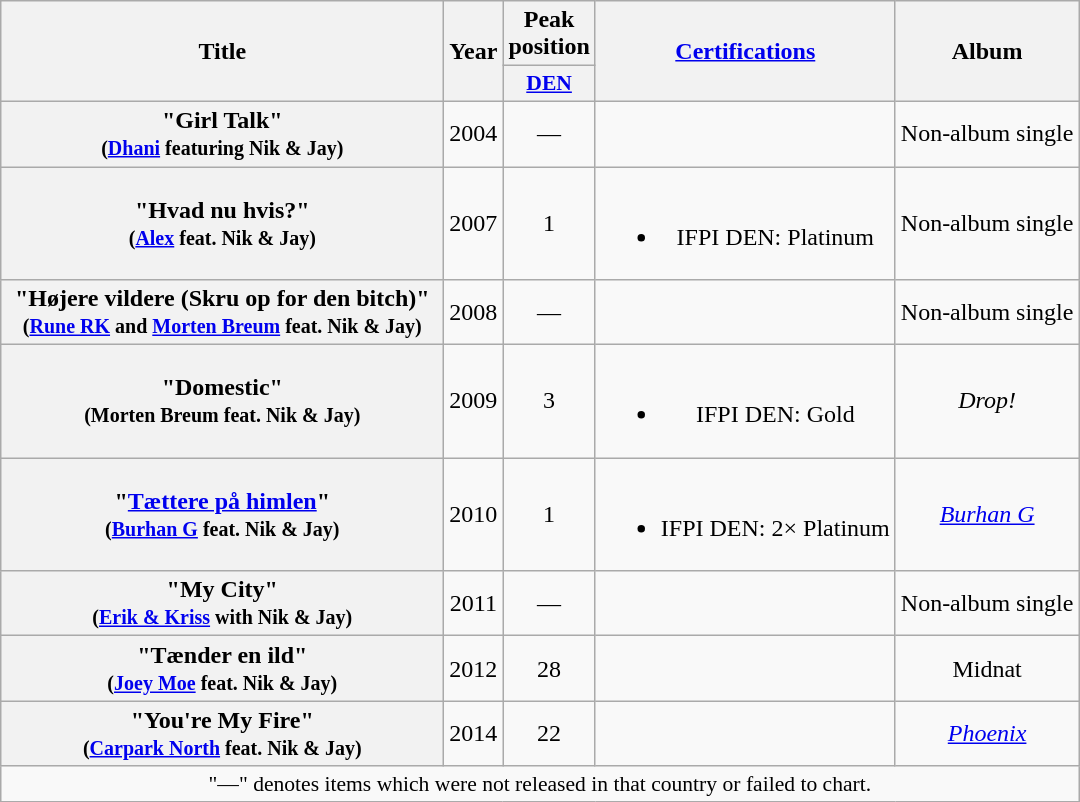<table class="wikitable plainrowheaders" style="text-align:center;">
<tr>
<th scope="col" rowspan="2" style="width:18em;">Title</th>
<th scope="col" rowspan="2">Year</th>
<th scope="col">Peak<br>position</th>
<th scope="col" rowspan="2"><a href='#'>Certifications</a></th>
<th scope="col" rowspan="2">Album</th>
</tr>
<tr>
<th scope="col" style="width:3em;font-size:90%;"><a href='#'>DEN</a><br></th>
</tr>
<tr>
<th scope="row">"Girl Talk"<br><small>(<a href='#'>Dhani</a> featuring Nik & Jay)</small></th>
<td>2004</td>
<td>—</td>
<td></td>
<td>Non-album single</td>
</tr>
<tr>
<th scope="row">"Hvad nu hvis?"<br><small>(<a href='#'>Alex</a> feat. Nik & Jay)</small></th>
<td>2007</td>
<td>1</td>
<td><br><ul><li>IFPI DEN: Platinum</li></ul></td>
<td>Non-album single</td>
</tr>
<tr>
<th scope="row">"Højere vildere (Skru op for den bitch)"<br><small>(<a href='#'>Rune RK</a> and <a href='#'>Morten Breum</a> feat. Nik & Jay)</small></th>
<td>2008</td>
<td>—</td>
<td></td>
<td>Non-album single</td>
</tr>
<tr>
<th scope="row">"Domestic"<br><small>(Morten Breum feat. Nik & Jay)</small></th>
<td>2009</td>
<td>3</td>
<td><br><ul><li>IFPI DEN: Gold</li></ul></td>
<td><em>Drop!</em></td>
</tr>
<tr>
<th scope="row">"<a href='#'>Tættere på himlen</a>"<br><small>(<a href='#'>Burhan G</a> feat. Nik & Jay)</small></th>
<td>2010</td>
<td>1</td>
<td><br><ul><li>IFPI DEN: 2× Platinum</li></ul></td>
<td><em><a href='#'>Burhan G</a></em></td>
</tr>
<tr>
<th scope="row">"My City"<br><small>(<a href='#'>Erik & Kriss</a> with Nik & Jay)</small></th>
<td>2011</td>
<td>—</td>
<td></td>
<td>Non-album single</td>
</tr>
<tr>
<th scope="row">"Tænder en ild"<br><small>(<a href='#'>Joey Moe</a> feat. Nik & Jay)</small></th>
<td>2012</td>
<td>28</td>
<td></td>
<td>Midnat</td>
</tr>
<tr>
<th scope="row">"You're My Fire"<br><small>(<a href='#'>Carpark North</a> feat. Nik & Jay)</small></th>
<td>2014</td>
<td>22</td>
<td></td>
<td><em><a href='#'>Phoenix</a></em></td>
</tr>
<tr>
<td colspan="5" style="font-size:90%">"—" denotes items which were not released in that country or failed to chart.</td>
</tr>
</table>
